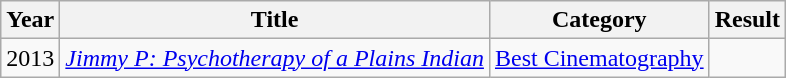<table class="wikitable">
<tr>
<th>Year</th>
<th>Title</th>
<th>Category</th>
<th>Result</th>
</tr>
<tr>
<td>2013</td>
<td><em><a href='#'>Jimmy P: Psychotherapy of a Plains Indian</a></em></td>
<td><a href='#'>Best Cinematography</a></td>
<td></td>
</tr>
</table>
